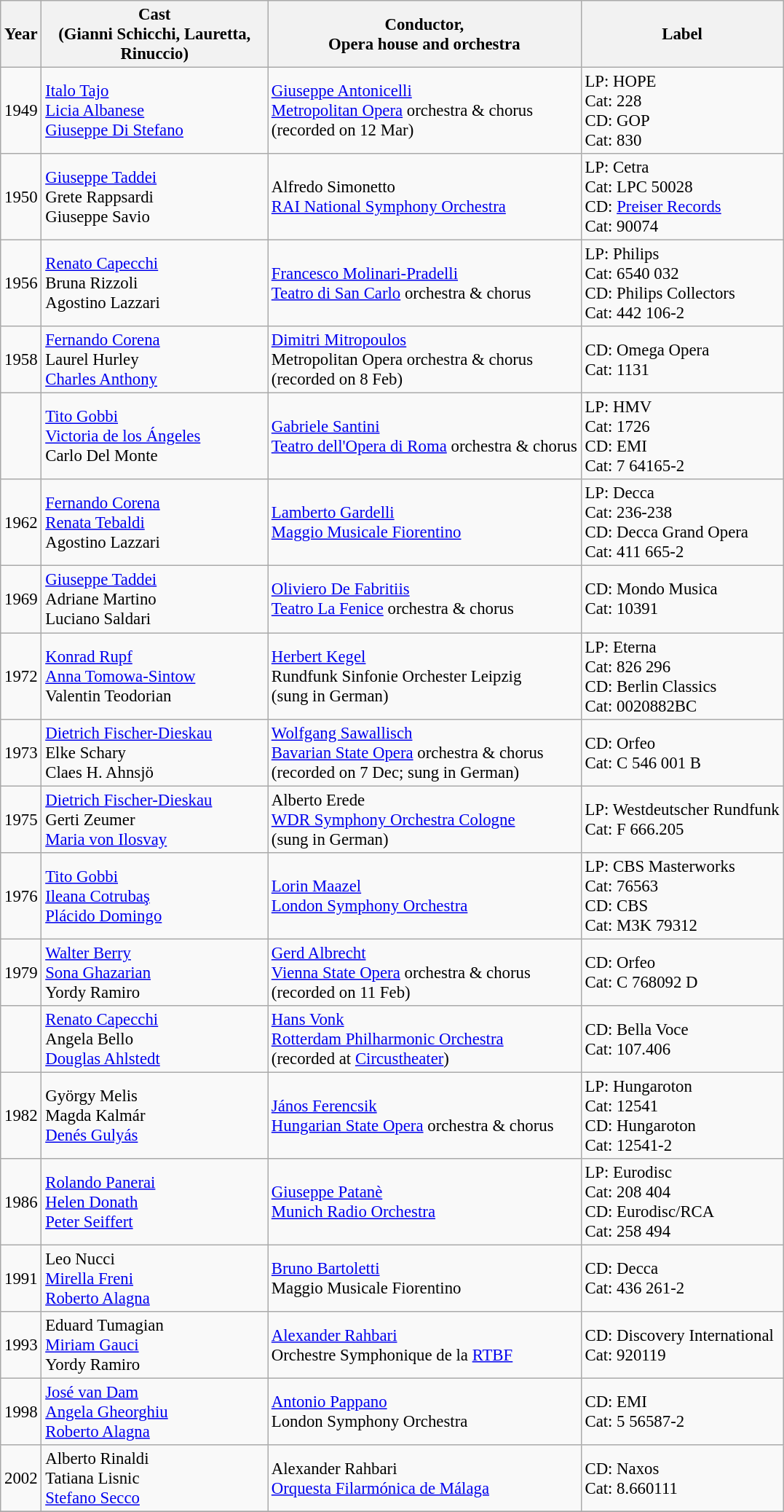<table class="wikitable" style="font-size:95%;">
<tr>
<th>Year</th>
<th width="200">Cast<br>(Gianni Schicchi, Lauretta, Rinuccio)</th>
<th>Conductor,<br>Opera house and orchestra</th>
<th>Label</th>
</tr>
<tr>
<td>1949</td>
<td><a href='#'>Italo Tajo</a><br><a href='#'>Licia Albanese</a><br><a href='#'>Giuseppe Di Stefano</a></td>
<td><a href='#'>Giuseppe Antonicelli</a><br><a href='#'>Metropolitan Opera</a> orchestra & chorus<br>(recorded on 12 Mar)</td>
<td>LP: HOPE<br>Cat: 228<br>CD: GOP<br>Cat: 830</td>
</tr>
<tr>
<td>1950</td>
<td><a href='#'>Giuseppe Taddei</a><br>Grete Rappsardi<br>Giuseppe Savio</td>
<td>Alfredo Simonetto<br><a href='#'>RAI National Symphony Orchestra</a></td>
<td>LP: Cetra<br>Cat: LPC 50028<br>CD: <a href='#'>Preiser Records</a><br>Cat: 90074</td>
</tr>
<tr>
<td>1956</td>
<td><a href='#'>Renato Capecchi</a><br>Bruna Rizzoli<br>Agostino Lazzari</td>
<td><a href='#'>Francesco Molinari-Pradelli</a><br><a href='#'>Teatro di San Carlo</a> orchestra & chorus</td>
<td>LP: Philips<br>Cat: 6540 032<br>CD: Philips Collectors<br>Cat: 442 106-2</td>
</tr>
<tr>
<td>1958</td>
<td><a href='#'>Fernando Corena</a><br>Laurel Hurley<br><a href='#'>Charles Anthony</a></td>
<td><a href='#'>Dimitri Mitropoulos</a><br>Metropolitan Opera orchestra & chorus<br>(recorded on 8 Feb)</td>
<td>CD: Omega Opera<br>Cat: 1131</td>
</tr>
<tr>
<td></td>
<td><a href='#'>Tito Gobbi</a><br><a href='#'>Victoria de los Ángeles</a><br>Carlo Del Monte</td>
<td><a href='#'>Gabriele Santini</a><br><a href='#'>Teatro dell'Opera di Roma</a> orchestra & chorus</td>
<td>LP: HMV<br>Cat: 1726<br>CD: EMI<br>Cat: 7 64165-2</td>
</tr>
<tr>
<td>1962</td>
<td><a href='#'>Fernando Corena</a><br><a href='#'>Renata Tebaldi</a><br>Agostino Lazzari</td>
<td><a href='#'>Lamberto Gardelli</a><br><a href='#'>Maggio Musicale Fiorentino</a></td>
<td>LP: Decca<br>Cat: 236-238<br>CD: Decca Grand Opera<br>Cat: 411 665-2</td>
</tr>
<tr>
<td>1969</td>
<td><a href='#'>Giuseppe Taddei</a><br>Adriane Martino<br>Luciano Saldari</td>
<td><a href='#'>Oliviero De Fabritiis</a><br><a href='#'>Teatro La Fenice</a> orchestra & chorus</td>
<td>CD: Mondo Musica<br>Cat: 10391</td>
</tr>
<tr>
<td>1972</td>
<td><a href='#'>Konrad Rupf</a><br><a href='#'>Anna Tomowa-Sintow</a><br>Valentin Teodorian</td>
<td><a href='#'>Herbert Kegel</a><br>Rundfunk Sinfonie Orchester Leipzig<br>(sung in German)</td>
<td>LP: Eterna<br>Cat: 826 296<br>CD: Berlin Classics<br>Cat: 0020882BC</td>
</tr>
<tr>
<td>1973</td>
<td><a href='#'>Dietrich Fischer-Dieskau</a><br>Elke Schary<br>Claes H. Ahnsjö</td>
<td><a href='#'>Wolfgang Sawallisch</a><br><a href='#'>Bavarian State Opera</a> orchestra & chorus<br>(recorded on 7 Dec; sung in German)</td>
<td>CD: Orfeo<br>Cat: C 546 001 B</td>
</tr>
<tr>
<td>1975</td>
<td><a href='#'>Dietrich Fischer-Dieskau</a><br>Gerti Zeumer<br><a href='#'>Maria von Ilosvay</a></td>
<td>Alberto Erede<br><a href='#'>WDR Symphony Orchestra Cologne</a><br>(sung in German)</td>
<td>LP: Westdeutscher Rundfunk<br>Cat: F 666.205</td>
</tr>
<tr>
<td>1976</td>
<td><a href='#'>Tito Gobbi</a><br><a href='#'>Ileana Cotrubaş</a><br><a href='#'>Plácido Domingo</a></td>
<td><a href='#'>Lorin Maazel</a><br><a href='#'>London Symphony Orchestra</a></td>
<td>LP: CBS Masterworks<br>Cat: 76563<br>CD: CBS<br>Cat: M3K 79312</td>
</tr>
<tr>
<td>1979</td>
<td><a href='#'>Walter Berry</a><br><a href='#'>Sona Ghazarian</a><br>Yordy Ramiro</td>
<td><a href='#'>Gerd Albrecht</a><br><a href='#'>Vienna State Opera</a> orchestra & chorus<br>(recorded on 11 Feb)</td>
<td>CD: Orfeo<br>Cat: C 768092 D</td>
</tr>
<tr>
<td></td>
<td><a href='#'>Renato Capecchi</a><br>Angela Bello<br><a href='#'>Douglas Ahlstedt</a></td>
<td><a href='#'>Hans Vonk</a><br><a href='#'>Rotterdam Philharmonic Orchestra</a><br>(recorded at <a href='#'>Circustheater</a>)</td>
<td>CD: Bella Voce<br>Cat: 107.406</td>
</tr>
<tr>
<td>1982</td>
<td>György Melis<br>Magda Kalmár<br><a href='#'>Denés Gulyás</a></td>
<td><a href='#'>János Ferencsik</a><br><a href='#'>Hungarian State Opera</a> orchestra & chorus</td>
<td>LP: Hungaroton<br>Cat: 12541<br>CD: Hungaroton<br>Cat: 12541-2</td>
</tr>
<tr>
<td>1986</td>
<td><a href='#'>Rolando Panerai</a><br><a href='#'>Helen Donath</a><br><a href='#'>Peter Seiffert</a></td>
<td><a href='#'>Giuseppe Patanè</a><br><a href='#'>Munich Radio Orchestra</a></td>
<td>LP: Eurodisc<br>Cat: 208 404<br>CD: Eurodisc/RCA<br>Cat: 258 494</td>
</tr>
<tr>
<td>1991</td>
<td>Leo Nucci<br><a href='#'>Mirella Freni</a><br><a href='#'>Roberto Alagna</a></td>
<td><a href='#'>Bruno Bartoletti</a><br>Maggio Musicale Fiorentino</td>
<td>CD: Decca<br>Cat: 436 261-2</td>
</tr>
<tr>
<td>1993</td>
<td>Eduard Tumagian<br><a href='#'>Miriam Gauci</a><br>Yordy Ramiro</td>
<td><a href='#'>Alexander Rahbari</a><br>Orchestre Symphonique de la <a href='#'>RTBF</a></td>
<td>CD: Discovery International<br>Cat: 920119</td>
</tr>
<tr>
<td>1998</td>
<td><a href='#'>José van Dam</a><br><a href='#'>Angela Gheorghiu</a><br><a href='#'>Roberto Alagna</a></td>
<td><a href='#'>Antonio Pappano</a><br>London Symphony Orchestra</td>
<td>CD: EMI<br>Cat: 5 56587-2</td>
</tr>
<tr>
<td>2002</td>
<td>Alberto Rinaldi<br>Tatiana Lisnic <br><a href='#'>Stefano Secco</a></td>
<td>Alexander Rahbari<br><a href='#'>Orquesta Filarmónica de Málaga</a></td>
<td>CD: Naxos<br>Cat: 8.660111</td>
</tr>
<tr>
</tr>
</table>
